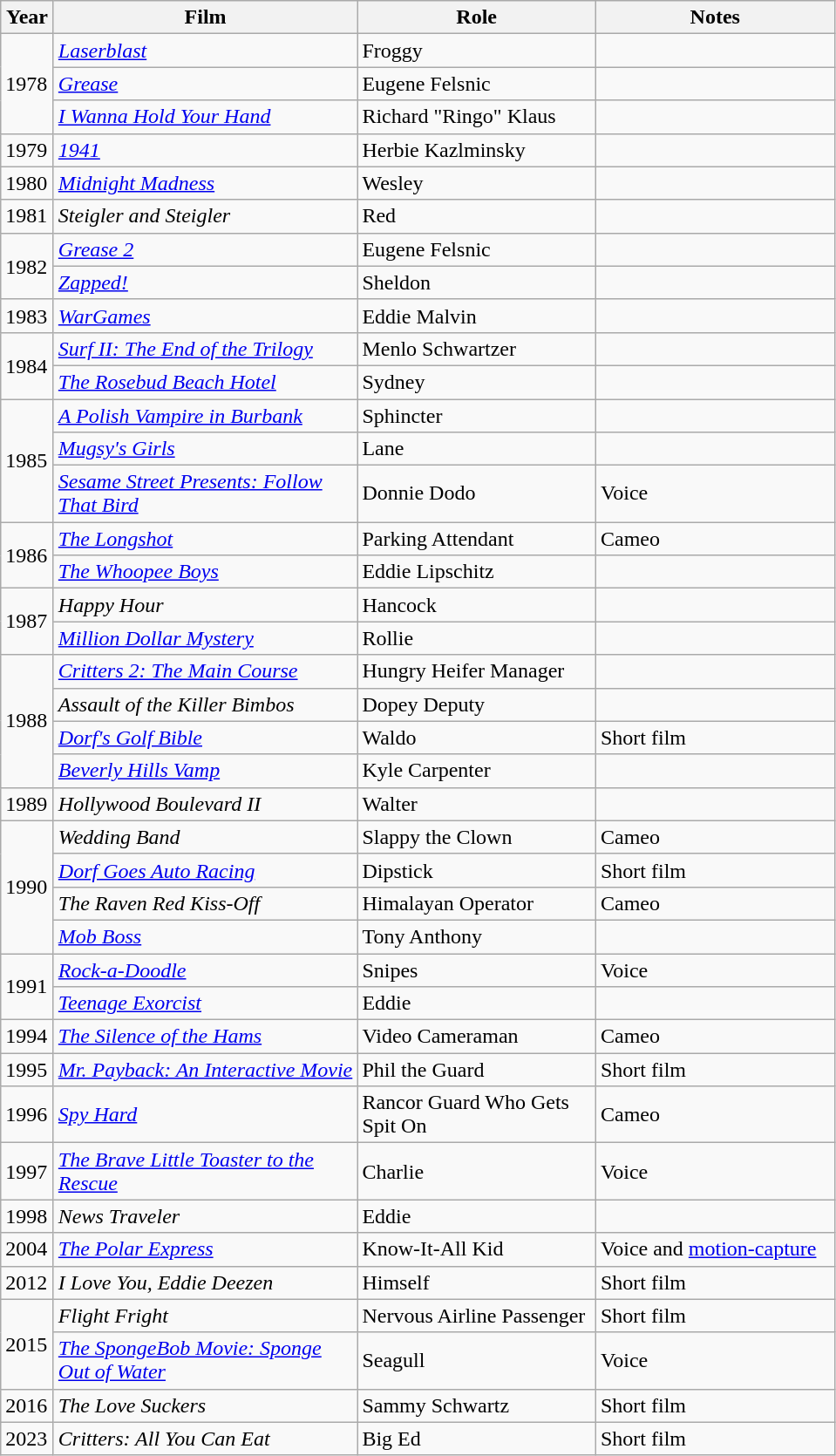<table class="wikitable sortable">
<tr>
<th style="width:33px;">Year</th>
<th style="width:225px;">Film</th>
<th style="width:175px;">Role</th>
<th style="width:175px;">Notes</th>
</tr>
<tr>
<td rowspan="3">1978</td>
<td><em><a href='#'>Laserblast</a></em></td>
<td>Froggy</td>
<td></td>
</tr>
<tr>
<td><em><a href='#'>Grease</a></em></td>
<td>Eugene Felsnic</td>
<td></td>
</tr>
<tr>
<td><em><a href='#'>I Wanna Hold Your Hand</a></em></td>
<td>Richard "Ringo" Klaus</td>
<td></td>
</tr>
<tr>
<td>1979</td>
<td><em><a href='#'>1941</a></em></td>
<td>Herbie Kazlminsky</td>
<td></td>
</tr>
<tr>
<td>1980</td>
<td><em><a href='#'>Midnight Madness</a></em></td>
<td>Wesley</td>
<td></td>
</tr>
<tr>
<td>1981</td>
<td><em>Steigler and Steigler</em></td>
<td>Red</td>
<td></td>
</tr>
<tr>
<td rowspan="2">1982</td>
<td><em><a href='#'>Grease 2</a></em></td>
<td>Eugene Felsnic</td>
<td></td>
</tr>
<tr>
<td><em><a href='#'>Zapped!</a></em></td>
<td>Sheldon</td>
<td></td>
</tr>
<tr>
<td>1983</td>
<td><em><a href='#'>WarGames</a></em></td>
<td>Eddie Malvin</td>
<td></td>
</tr>
<tr>
<td rowspan="2">1984</td>
<td><em><a href='#'>Surf II: The End of the Trilogy</a></em></td>
<td>Menlo Schwartzer</td>
<td></td>
</tr>
<tr>
<td><em><a href='#'>The Rosebud Beach Hotel</a></em></td>
<td>Sydney</td>
<td></td>
</tr>
<tr>
<td rowspan="3">1985</td>
<td><em><a href='#'>A Polish Vampire in Burbank</a></em></td>
<td>Sphincter</td>
<td></td>
</tr>
<tr>
<td><em><a href='#'>Mugsy's Girls</a></em></td>
<td>Lane</td>
<td></td>
</tr>
<tr>
<td><em><a href='#'>Sesame Street Presents: Follow That Bird</a></em></td>
<td>Donnie Dodo</td>
<td>Voice</td>
</tr>
<tr>
<td rowspan="2">1986</td>
<td><em><a href='#'>The Longshot</a></em></td>
<td>Parking Attendant</td>
<td>Cameo</td>
</tr>
<tr>
<td><em><a href='#'>The Whoopee Boys</a></em></td>
<td>Eddie Lipschitz</td>
<td></td>
</tr>
<tr>
<td rowspan="2">1987</td>
<td><em>Happy Hour</em></td>
<td>Hancock</td>
<td></td>
</tr>
<tr>
<td><em><a href='#'>Million Dollar Mystery</a></em></td>
<td>Rollie</td>
<td></td>
</tr>
<tr>
<td rowspan="4">1988</td>
<td><em><a href='#'>Critters 2: The Main Course</a></em></td>
<td>Hungry Heifer Manager</td>
<td></td>
</tr>
<tr>
<td><em>Assault of the Killer Bimbos</em></td>
<td>Dopey Deputy</td>
<td></td>
</tr>
<tr>
<td><em><a href='#'>Dorf's Golf Bible</a></em></td>
<td>Waldo</td>
<td>Short film</td>
</tr>
<tr>
<td><em><a href='#'>Beverly Hills Vamp</a></em></td>
<td>Kyle Carpenter</td>
<td></td>
</tr>
<tr>
<td>1989</td>
<td><em>Hollywood Boulevard II</em></td>
<td>Walter</td>
<td></td>
</tr>
<tr>
<td rowspan="4">1990</td>
<td><em>Wedding Band</em></td>
<td>Slappy the Clown</td>
<td>Cameo</td>
</tr>
<tr>
<td><em><a href='#'>Dorf Goes Auto Racing</a></em></td>
<td>Dipstick</td>
<td>Short film</td>
</tr>
<tr>
<td><em>The Raven Red Kiss-Off</em></td>
<td>Himalayan Operator</td>
<td>Cameo</td>
</tr>
<tr>
<td><em><a href='#'>Mob Boss</a></em></td>
<td>Tony Anthony</td>
<td></td>
</tr>
<tr>
<td rowspan="2">1991</td>
<td><em><a href='#'>Rock-a-Doodle</a></em></td>
<td>Snipes</td>
<td>Voice</td>
</tr>
<tr>
<td><em><a href='#'>Teenage Exorcist</a></em></td>
<td>Eddie</td>
<td></td>
</tr>
<tr>
<td>1994</td>
<td><em><a href='#'>The Silence of the Hams</a></em></td>
<td>Video Cameraman</td>
<td>Cameo</td>
</tr>
<tr>
<td>1995</td>
<td><em><a href='#'>Mr. Payback: An Interactive Movie</a></em></td>
<td>Phil the Guard</td>
<td>Short film</td>
</tr>
<tr>
<td>1996</td>
<td><em><a href='#'>Spy Hard</a></em></td>
<td>Rancor Guard Who Gets Spit On</td>
<td>Cameo</td>
</tr>
<tr>
<td>1997</td>
<td><em><a href='#'>The Brave Little Toaster to the Rescue</a></em></td>
<td>Charlie</td>
<td>Voice</td>
</tr>
<tr>
<td>1998</td>
<td><em>News Traveler</em></td>
<td>Eddie</td>
<td></td>
</tr>
<tr>
<td>2004</td>
<td><em><a href='#'>The Polar Express</a></em></td>
<td>Know-It-All Kid</td>
<td>Voice and <a href='#'>motion-capture</a></td>
</tr>
<tr>
<td>2012</td>
<td><em>I Love You, Eddie Deezen</em></td>
<td>Himself</td>
<td>Short film</td>
</tr>
<tr>
<td rowspan="2">2015</td>
<td><em>Flight Fright</em></td>
<td>Nervous Airline Passenger</td>
<td>Short film</td>
</tr>
<tr>
<td><em><a href='#'>The SpongeBob Movie: Sponge Out of Water</a></em></td>
<td>Seagull</td>
<td>Voice</td>
</tr>
<tr>
<td>2016</td>
<td><em>The Love Suckers</em></td>
<td>Sammy Schwartz</td>
<td>Short film</td>
</tr>
<tr>
<td>2023</td>
<td><em>Critters: All You Can Eat</em></td>
<td>Big Ed</td>
<td>Short film</td>
</tr>
</table>
